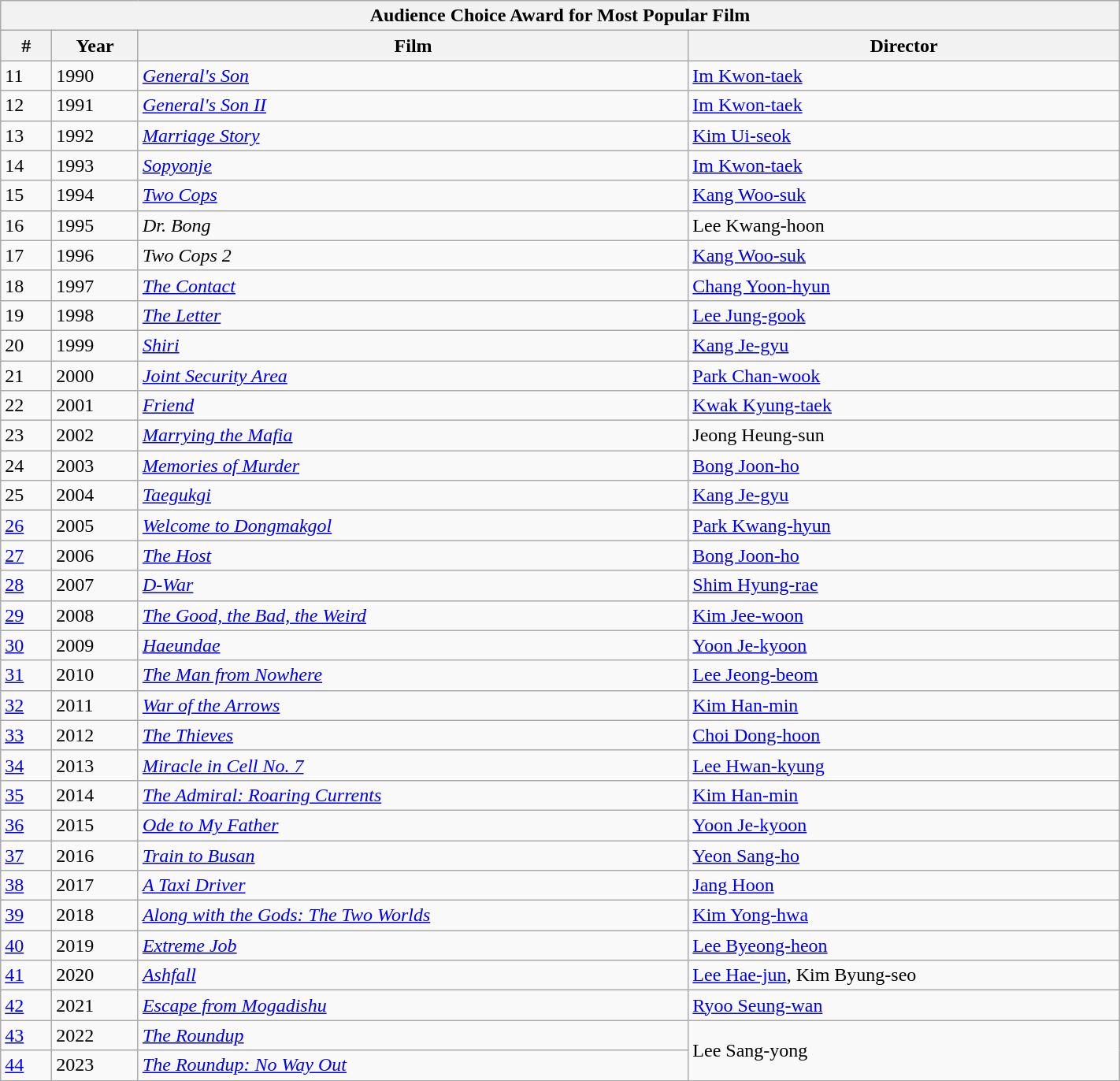<table class="wikitable collapsible collapsed" style="width:75%">
<tr>
<th colspan="4">Audience Choice Award for Most Popular Film</th>
</tr>
<tr>
<th>#</th>
<th>Year</th>
<th>Film</th>
<th>Director</th>
</tr>
<tr>
<td>11</td>
<td>1990</td>
<td><em><a href='#'>General's Son</a></em></td>
<td><a href='#'>Im Kwon-taek</a></td>
</tr>
<tr>
<td>12</td>
<td>1991</td>
<td><em><a href='#'>General's Son II</a></em></td>
<td><a href='#'>Im Kwon-taek</a></td>
</tr>
<tr>
<td>13</td>
<td>1992</td>
<td><em><a href='#'>Marriage Story</a></em></td>
<td><a href='#'>Kim Ui-seok</a></td>
</tr>
<tr>
<td>14</td>
<td>1993</td>
<td><em><a href='#'>Sopyonje</a></em></td>
<td><a href='#'>Im Kwon-taek</a></td>
</tr>
<tr>
<td>15</td>
<td>1994</td>
<td><em><a href='#'>Two Cops</a></em></td>
<td><a href='#'>Kang Woo-suk</a></td>
</tr>
<tr>
<td>16</td>
<td>1995</td>
<td><em>Dr. Bong</em></td>
<td>Lee Kwang-hoon</td>
</tr>
<tr>
<td>17</td>
<td>1996</td>
<td><em>Two Cops 2</em></td>
<td><a href='#'>Kang Woo-suk</a></td>
</tr>
<tr>
<td>18</td>
<td>1997</td>
<td><em><a href='#'>The Contact</a></em></td>
<td><a href='#'>Chang Yoon-hyun</a></td>
</tr>
<tr>
<td>19</td>
<td>1998</td>
<td><em><a href='#'>The Letter</a></em></td>
<td><a href='#'>Lee Jung-gook</a></td>
</tr>
<tr>
<td>20</td>
<td>1999</td>
<td><em><a href='#'>Shiri</a></em></td>
<td><a href='#'>Kang Je-gyu</a></td>
</tr>
<tr>
<td>21</td>
<td>2000</td>
<td><em><a href='#'>Joint Security Area</a></em></td>
<td><a href='#'>Park Chan-wook</a></td>
</tr>
<tr>
<td>22</td>
<td>2001</td>
<td><em><a href='#'>Friend</a></em></td>
<td><a href='#'>Kwak Kyung-taek</a></td>
</tr>
<tr>
<td>23</td>
<td>2002</td>
<td><em><a href='#'>Marrying the Mafia</a></em></td>
<td>Jeong Heung-sun</td>
</tr>
<tr>
<td>24</td>
<td>2003</td>
<td><em><a href='#'>Memories of Murder</a></em></td>
<td><a href='#'>Bong Joon-ho</a></td>
</tr>
<tr>
<td>25</td>
<td>2004</td>
<td><em><a href='#'>Taegukgi</a></em></td>
<td><a href='#'>Kang Je-gyu</a></td>
</tr>
<tr>
<td><a href='#'>26</a></td>
<td>2005</td>
<td><em><a href='#'>Welcome to Dongmakgol</a></em></td>
<td><a href='#'>Park Kwang-hyun</a></td>
</tr>
<tr>
<td><a href='#'>27</a></td>
<td>2006</td>
<td><em><a href='#'>The Host</a></em></td>
<td><a href='#'>Bong Joon-ho</a></td>
</tr>
<tr>
<td><a href='#'>28</a></td>
<td>2007</td>
<td><em><a href='#'>D-War</a></em></td>
<td><a href='#'>Shim Hyung-rae</a></td>
</tr>
<tr>
<td><a href='#'>29</a></td>
<td>2008</td>
<td><em><a href='#'>The Good, the Bad, the Weird</a></em></td>
<td><a href='#'>Kim Jee-woon</a></td>
</tr>
<tr>
<td><a href='#'>30</a></td>
<td>2009</td>
<td><em><a href='#'>Haeundae</a></em></td>
<td><a href='#'>Yoon Je-kyoon</a></td>
</tr>
<tr>
<td><a href='#'>31</a></td>
<td>2010</td>
<td><em><a href='#'>The Man from Nowhere</a></em></td>
<td><a href='#'>Lee Jeong-beom</a></td>
</tr>
<tr>
<td><a href='#'>32</a></td>
<td>2011</td>
<td><em><a href='#'>War of the Arrows</a></em></td>
<td><a href='#'>Kim Han-min</a></td>
</tr>
<tr>
<td><a href='#'>33</a></td>
<td>2012</td>
<td><em><a href='#'>The Thieves</a></em></td>
<td><a href='#'>Choi Dong-hoon</a></td>
</tr>
<tr>
<td><a href='#'>34</a></td>
<td>2013</td>
<td><em><a href='#'>Miracle in Cell No. 7</a></em></td>
<td><a href='#'>Lee Hwan-kyung</a></td>
</tr>
<tr>
<td><a href='#'>35</a></td>
<td>2014</td>
<td><em><a href='#'>The Admiral: Roaring Currents</a></em></td>
<td><a href='#'>Kim Han-min</a></td>
</tr>
<tr>
<td><a href='#'>36</a></td>
<td>2015</td>
<td><em><a href='#'>Ode to My Father</a></em></td>
<td><a href='#'>Yoon Je-kyoon</a></td>
</tr>
<tr>
<td><a href='#'>37</a></td>
<td>2016</td>
<td><em><a href='#'>Train to Busan</a></em></td>
<td><a href='#'>Yeon Sang-ho</a></td>
</tr>
<tr>
<td><a href='#'>38</a></td>
<td>2017</td>
<td><em><a href='#'>A Taxi Driver</a></em></td>
<td><a href='#'>Jang Hoon</a></td>
</tr>
<tr>
<td><a href='#'>39</a></td>
<td>2018</td>
<td><em><a href='#'>Along with the Gods: The Two Worlds</a></em></td>
<td><a href='#'>Kim Yong-hwa</a></td>
</tr>
<tr>
<td><a href='#'>40</a></td>
<td>2019</td>
<td><em><a href='#'>Extreme Job</a></em></td>
<td><a href='#'>Lee Byeong-heon</a></td>
</tr>
<tr>
<td><a href='#'>41</a></td>
<td>2020</td>
<td><em><a href='#'>Ashfall</a></em></td>
<td><a href='#'>Lee Hae-jun</a>, Kim Byung-seo</td>
</tr>
<tr>
<td><a href='#'>42</a></td>
<td>2021</td>
<td><em><a href='#'>Escape from Mogadishu</a></em></td>
<td><a href='#'>Ryoo Seung-wan</a></td>
</tr>
<tr>
<td><a href='#'>43</a></td>
<td>2022</td>
<td><em><a href='#'>The Roundup</a></em></td>
<td rowspan=2>Lee Sang-yong</td>
</tr>
<tr>
<td><a href='#'>44</a></td>
<td>2023</td>
<td><em><a href='#'>The Roundup: No Way Out</a></em></td>
</tr>
<tr>
</tr>
</table>
